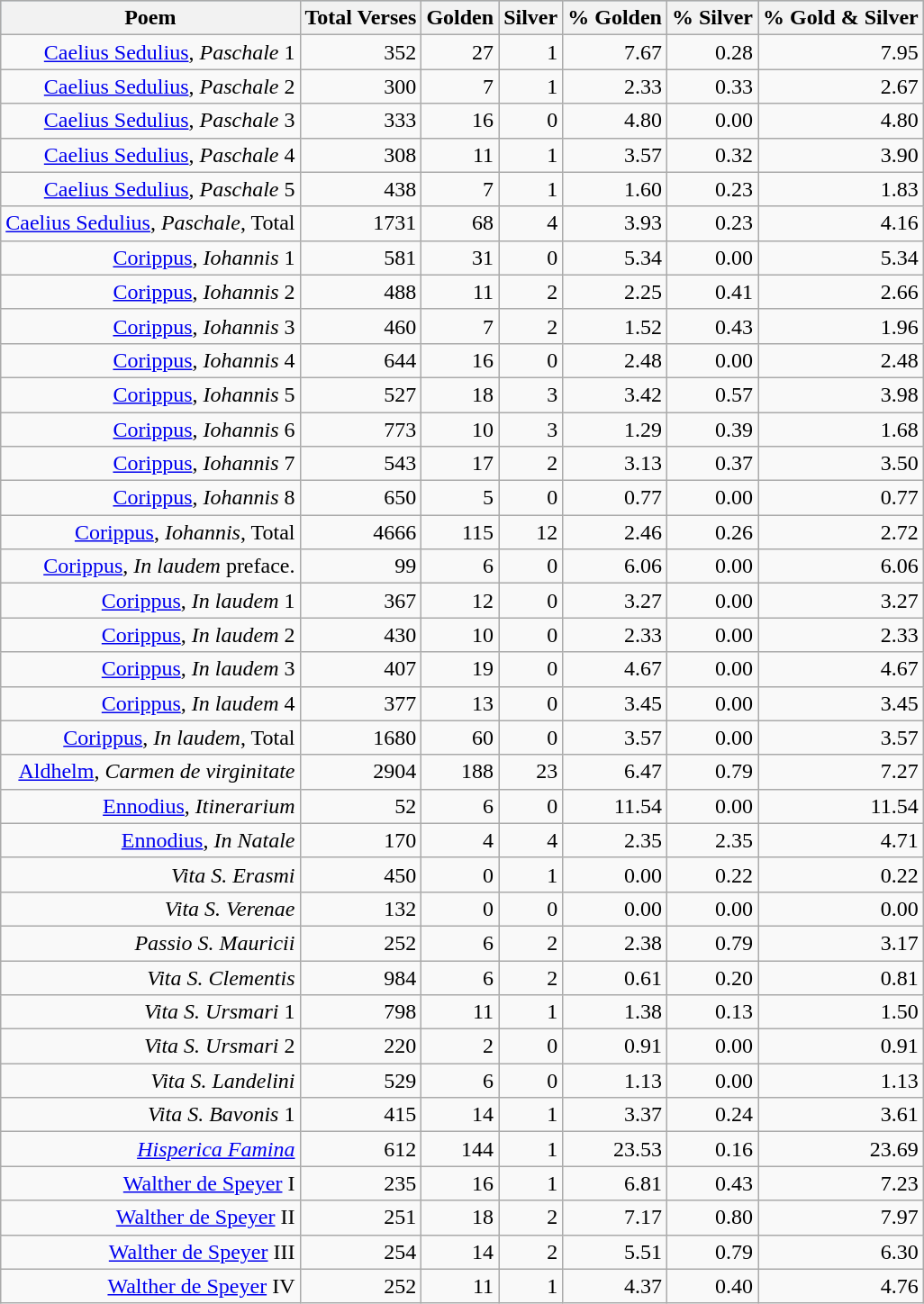<table border=1 class="wikitable sortable" style="text-align: right">
<tr bgcolor="#B0C4DE">
<th style="text-align: center">Poem</th>
<th style="text-align: center">Total Verses</th>
<th style="text-align: center">Golden</th>
<th style="text-align: center">Silver</th>
<th style="text-align: center">% Golden</th>
<th style="text-align: center">% Silver</th>
<th style="text-align: center">% Gold & Silver</th>
</tr>
<tr>
<td><a href='#'>Caelius Sedulius</a>, <em>Paschale</em> 1</td>
<td>352</td>
<td>27</td>
<td>1</td>
<td>7.67</td>
<td>0.28</td>
<td>7.95</td>
</tr>
<tr>
<td><a href='#'>Caelius Sedulius</a>, <em>Paschale</em> 2</td>
<td>300</td>
<td>7</td>
<td>1</td>
<td>2.33</td>
<td>0.33</td>
<td>2.67</td>
</tr>
<tr>
<td><a href='#'>Caelius Sedulius</a>, <em>Paschale</em> 3</td>
<td>333</td>
<td>16</td>
<td>0</td>
<td>4.80</td>
<td>0.00</td>
<td>4.80</td>
</tr>
<tr>
<td><a href='#'>Caelius Sedulius</a>, <em>Paschale</em> 4</td>
<td>308</td>
<td>11</td>
<td>1</td>
<td>3.57</td>
<td>0.32</td>
<td>3.90</td>
</tr>
<tr>
<td><a href='#'>Caelius Sedulius</a>, <em>Paschale</em> 5</td>
<td>438</td>
<td>7</td>
<td>1</td>
<td>1.60</td>
<td>0.23</td>
<td>1.83</td>
</tr>
<tr>
<td><a href='#'>Caelius Sedulius</a>, <em>Paschale</em>, Total</td>
<td>1731</td>
<td>68</td>
<td>4</td>
<td>3.93</td>
<td>0.23</td>
<td>4.16</td>
</tr>
<tr>
<td><a href='#'>Corippus</a>, <em>Iohannis</em> 1</td>
<td>581</td>
<td>31</td>
<td>0</td>
<td>5.34</td>
<td>0.00</td>
<td>5.34</td>
</tr>
<tr>
<td><a href='#'>Corippus</a>, <em>Iohannis</em>  2</td>
<td>488</td>
<td>11</td>
<td>2</td>
<td>2.25</td>
<td>0.41</td>
<td>2.66</td>
</tr>
<tr>
<td><a href='#'>Corippus</a>, <em>Iohannis</em>  3</td>
<td>460</td>
<td>7</td>
<td>2</td>
<td>1.52</td>
<td>0.43</td>
<td>1.96</td>
</tr>
<tr>
<td><a href='#'>Corippus</a>, <em>Iohannis</em>  4</td>
<td>644</td>
<td>16</td>
<td>0</td>
<td>2.48</td>
<td>0.00</td>
<td>2.48</td>
</tr>
<tr>
<td><a href='#'>Corippus</a>, <em>Iohannis</em>  5</td>
<td>527</td>
<td>18</td>
<td>3</td>
<td>3.42</td>
<td>0.57</td>
<td>3.98</td>
</tr>
<tr>
<td><a href='#'>Corippus</a>, <em>Iohannis</em>  6</td>
<td>773</td>
<td>10</td>
<td>3</td>
<td>1.29</td>
<td>0.39</td>
<td>1.68</td>
</tr>
<tr>
<td><a href='#'>Corippus</a>, <em>Iohannis</em>  7</td>
<td>543</td>
<td>17</td>
<td>2</td>
<td>3.13</td>
<td>0.37</td>
<td>3.50</td>
</tr>
<tr>
<td><a href='#'>Corippus</a>, <em>Iohannis</em> 8</td>
<td>650</td>
<td>5</td>
<td>0</td>
<td>0.77</td>
<td>0.00</td>
<td>0.77</td>
</tr>
<tr>
<td><a href='#'>Corippus</a>, <em>Iohannis</em>, Total</td>
<td>4666</td>
<td>115</td>
<td>12</td>
<td>2.46</td>
<td>0.26</td>
<td>2.72</td>
</tr>
<tr>
<td><a href='#'>Corippus</a>, <em>In laudem</em> preface.</td>
<td>99</td>
<td>6</td>
<td>0</td>
<td>6.06</td>
<td>0.00</td>
<td>6.06</td>
</tr>
<tr>
<td><a href='#'>Corippus</a>, <em>In laudem</em> 1</td>
<td>367</td>
<td>12</td>
<td>0</td>
<td>3.27</td>
<td>0.00</td>
<td>3.27</td>
</tr>
<tr>
<td><a href='#'>Corippus</a>, <em>In laudem</em> 2</td>
<td>430</td>
<td>10</td>
<td>0</td>
<td>2.33</td>
<td>0.00</td>
<td>2.33</td>
</tr>
<tr>
<td><a href='#'>Corippus</a>, <em>In laudem</em> 3</td>
<td>407</td>
<td>19</td>
<td>0</td>
<td>4.67</td>
<td>0.00</td>
<td>4.67</td>
</tr>
<tr>
<td><a href='#'>Corippus</a>, <em>In laudem</em> 4</td>
<td>377</td>
<td>13</td>
<td>0</td>
<td>3.45</td>
<td>0.00</td>
<td>3.45</td>
</tr>
<tr>
<td><a href='#'>Corippus</a>, <em>In laudem</em>, Total</td>
<td>1680</td>
<td>60</td>
<td>0</td>
<td>3.57</td>
<td>0.00</td>
<td>3.57</td>
</tr>
<tr>
<td><a href='#'>Aldhelm</a>, <em>Carmen de virginitate</em></td>
<td>2904</td>
<td>188</td>
<td>23</td>
<td>6.47</td>
<td>0.79</td>
<td>7.27</td>
</tr>
<tr>
<td><a href='#'>Ennodius</a>, <em>Itinerarium</em></td>
<td>52</td>
<td>6</td>
<td>0</td>
<td>11.54</td>
<td>0.00</td>
<td>11.54</td>
</tr>
<tr>
<td><a href='#'>Ennodius</a>, <em>In Natale</em></td>
<td>170</td>
<td>4</td>
<td>4</td>
<td>2.35</td>
<td>2.35</td>
<td>4.71</td>
</tr>
<tr>
<td><em>Vita S. Erasmi</em></td>
<td>450</td>
<td>0</td>
<td>1</td>
<td>0.00</td>
<td>0.22</td>
<td>0.22</td>
</tr>
<tr>
<td><em>Vita S. Verenae</em></td>
<td>132</td>
<td>0</td>
<td>0</td>
<td>0.00</td>
<td>0.00</td>
<td>0.00</td>
</tr>
<tr>
<td><em>Passio S. Mauricii</em></td>
<td>252</td>
<td>6</td>
<td>2</td>
<td>2.38</td>
<td>0.79</td>
<td>3.17</td>
</tr>
<tr>
<td><em>Vita S. Clementis</em></td>
<td>984</td>
<td>6</td>
<td>2</td>
<td>0.61</td>
<td>0.20</td>
<td>0.81</td>
</tr>
<tr>
<td><em>Vita S. Ursmari</em> 1</td>
<td>798</td>
<td>11</td>
<td>1</td>
<td>1.38</td>
<td>0.13</td>
<td>1.50</td>
</tr>
<tr>
<td><em>Vita S. Ursmari</em> 2</td>
<td>220</td>
<td>2</td>
<td>0</td>
<td>0.91</td>
<td>0.00</td>
<td>0.91</td>
</tr>
<tr>
<td><em>Vita S. Landelini</em></td>
<td>529</td>
<td>6</td>
<td>0</td>
<td>1.13</td>
<td>0.00</td>
<td>1.13</td>
</tr>
<tr>
<td><em>Vita S. Bavonis</em> 1</td>
<td>415</td>
<td>14</td>
<td>1</td>
<td>3.37</td>
<td>0.24</td>
<td>3.61</td>
</tr>
<tr>
<td><em><a href='#'>Hisperica Famina</a></em></td>
<td>612</td>
<td>144</td>
<td>1</td>
<td>23.53</td>
<td>0.16</td>
<td>23.69</td>
</tr>
<tr>
<td><a href='#'>Walther de Speyer</a> I</td>
<td>235</td>
<td>16</td>
<td>1</td>
<td>6.81</td>
<td>0.43</td>
<td>7.23</td>
</tr>
<tr>
<td><a href='#'>Walther de Speyer</a> II</td>
<td>251</td>
<td>18</td>
<td>2</td>
<td>7.17</td>
<td>0.80</td>
<td>7.97</td>
</tr>
<tr>
<td><a href='#'>Walther de Speyer</a> III</td>
<td>254</td>
<td>14</td>
<td>2</td>
<td>5.51</td>
<td>0.79</td>
<td>6.30</td>
</tr>
<tr>
<td><a href='#'>Walther de Speyer</a> IV</td>
<td>252</td>
<td>11</td>
<td>1</td>
<td>4.37</td>
<td>0.40</td>
<td>4.76</td>
</tr>
</table>
